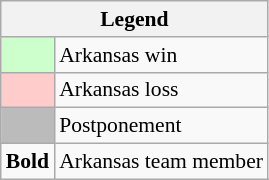<table class="wikitable" style="font-size:90%">
<tr>
<th colspan="2">Legend</th>
</tr>
<tr>
<td bgcolor="#ccffcc"> </td>
<td>Arkansas win</td>
</tr>
<tr>
<td bgcolor="#ffcccc"> </td>
<td>Arkansas loss</td>
</tr>
<tr>
<td bgcolor="#bbbbbb"> </td>
<td>Postponement</td>
</tr>
<tr>
<td><strong>Bold</strong></td>
<td>Arkansas team member</td>
</tr>
</table>
